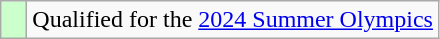<table class="wikitable" style="text-align: left;">
<tr>
<td width=10px bgcolor=#ccffcc></td>
<td>Qualified for the <a href='#'>2024 Summer Olympics</a></td>
</tr>
</table>
